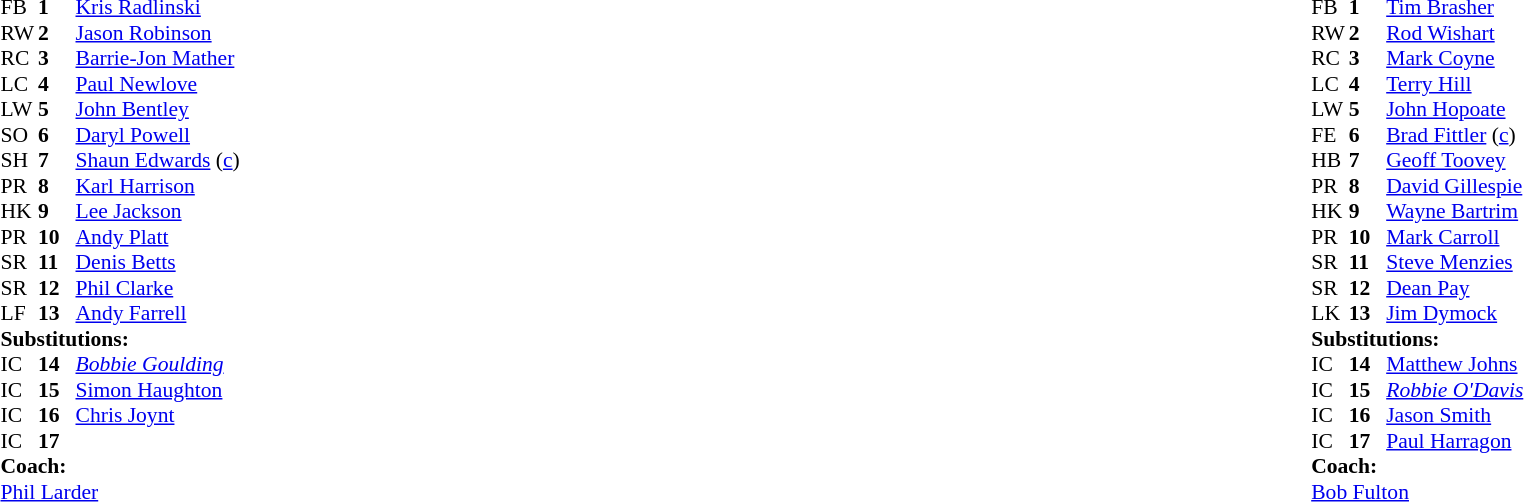<table width="100%">
<tr>
<td valign="top" width="50%"><br><table style="font-size: 90%" cellspacing="0" cellpadding="0">
<tr>
<th width="25"></th>
<th width="25"></th>
</tr>
<tr>
<td>FB</td>
<td><strong>1</strong></td>
<td> <a href='#'>Kris Radlinski</a></td>
</tr>
<tr>
<td>RW</td>
<td><strong>2</strong></td>
<td> <a href='#'>Jason Robinson</a></td>
</tr>
<tr>
<td>RC</td>
<td><strong>3</strong></td>
<td> <a href='#'>Barrie-Jon Mather</a></td>
</tr>
<tr>
<td>LC</td>
<td><strong>4</strong></td>
<td> <a href='#'>Paul Newlove</a></td>
</tr>
<tr>
<td>LW</td>
<td><strong>5</strong></td>
<td> <a href='#'>John Bentley</a></td>
</tr>
<tr>
<td>SO</td>
<td><strong>6</strong></td>
<td> <a href='#'>Daryl Powell</a></td>
</tr>
<tr>
<td>SH</td>
<td><strong>7</strong></td>
<td> <a href='#'>Shaun Edwards</a> (<a href='#'>c</a>)</td>
</tr>
<tr>
<td>PR</td>
<td><strong>8</strong></td>
<td> <a href='#'>Karl Harrison</a></td>
</tr>
<tr>
<td>HK</td>
<td><strong>9</strong></td>
<td> <a href='#'>Lee Jackson</a></td>
</tr>
<tr>
<td>PR</td>
<td><strong>10</strong></td>
<td> <a href='#'>Andy Platt</a></td>
</tr>
<tr>
<td>SR</td>
<td><strong>11</strong></td>
<td> <a href='#'>Denis Betts</a></td>
</tr>
<tr>
<td>SR</td>
<td><strong>12</strong></td>
<td> <a href='#'>Phil Clarke</a></td>
</tr>
<tr>
<td>LF</td>
<td><strong>13</strong></td>
<td> <a href='#'>Andy Farrell</a></td>
</tr>
<tr>
<td colspan=3><strong>Substitutions:</strong></td>
</tr>
<tr>
<td>IC</td>
<td><strong>14</strong></td>
<td> <em><a href='#'>Bobbie Goulding</a></em></td>
</tr>
<tr>
<td>IC</td>
<td><strong>15</strong></td>
<td> <a href='#'>Simon Haughton</a></td>
</tr>
<tr>
<td>IC</td>
<td><strong>16</strong></td>
<td> <a href='#'>Chris Joynt</a></td>
</tr>
<tr>
<td>IC</td>
<td><strong>17</strong></td>
<td></td>
</tr>
<tr>
<td colspan=3><strong>Coach:</strong></td>
</tr>
<tr>
<td colspan="4"> <a href='#'>Phil Larder</a></td>
</tr>
</table>
</td>
<td valign="top" width="50%"><br><table style="font-size: 90%" cellspacing="0" cellpadding="0" align="center">
<tr>
<th width="25"></th>
<th width="25"></th>
</tr>
<tr>
<td>FB</td>
<td><strong>1</strong></td>
<td> <a href='#'>Tim Brasher</a></td>
</tr>
<tr>
<td>RW</td>
<td><strong>2</strong></td>
<td> <a href='#'>Rod Wishart</a></td>
</tr>
<tr>
<td>RC</td>
<td><strong>3</strong></td>
<td> <a href='#'>Mark Coyne</a></td>
</tr>
<tr>
<td>LC</td>
<td><strong>4</strong></td>
<td> <a href='#'>Terry Hill</a></td>
</tr>
<tr>
<td>LW</td>
<td><strong>5</strong></td>
<td> <a href='#'>John Hopoate</a></td>
</tr>
<tr>
<td>FE</td>
<td><strong>6</strong></td>
<td> <a href='#'>Brad Fittler</a> (<a href='#'>c</a>)</td>
</tr>
<tr>
<td>HB</td>
<td><strong>7</strong></td>
<td> <a href='#'>Geoff Toovey</a></td>
</tr>
<tr>
<td>PR</td>
<td><strong>8</strong></td>
<td> <a href='#'>David Gillespie</a></td>
</tr>
<tr>
<td>HK</td>
<td><strong>9</strong></td>
<td> <a href='#'>Wayne Bartrim</a></td>
</tr>
<tr>
<td>PR</td>
<td><strong>10</strong></td>
<td> <a href='#'>Mark Carroll</a></td>
</tr>
<tr>
<td>SR</td>
<td><strong>11</strong></td>
<td> <a href='#'>Steve Menzies</a></td>
</tr>
<tr>
<td>SR</td>
<td><strong>12</strong></td>
<td> <a href='#'>Dean Pay</a></td>
</tr>
<tr>
<td>LK</td>
<td><strong>13</strong></td>
<td> <a href='#'>Jim Dymock</a></td>
</tr>
<tr>
<td colspan=3><strong>Substitutions:</strong></td>
</tr>
<tr>
<td>IC</td>
<td><strong>14</strong></td>
<td> <a href='#'>Matthew Johns</a></td>
</tr>
<tr>
<td>IC</td>
<td><strong>15</strong></td>
<td> <em><a href='#'>Robbie O'Davis</a></em></td>
</tr>
<tr>
<td>IC</td>
<td><strong>16</strong></td>
<td> <a href='#'>Jason Smith</a></td>
</tr>
<tr>
<td>IC</td>
<td><strong>17</strong></td>
<td> <a href='#'>Paul Harragon</a></td>
</tr>
<tr>
<td colspan=3><strong>Coach:</strong></td>
</tr>
<tr>
<td colspan="4"> <a href='#'>Bob Fulton</a></td>
</tr>
</table>
</td>
</tr>
</table>
